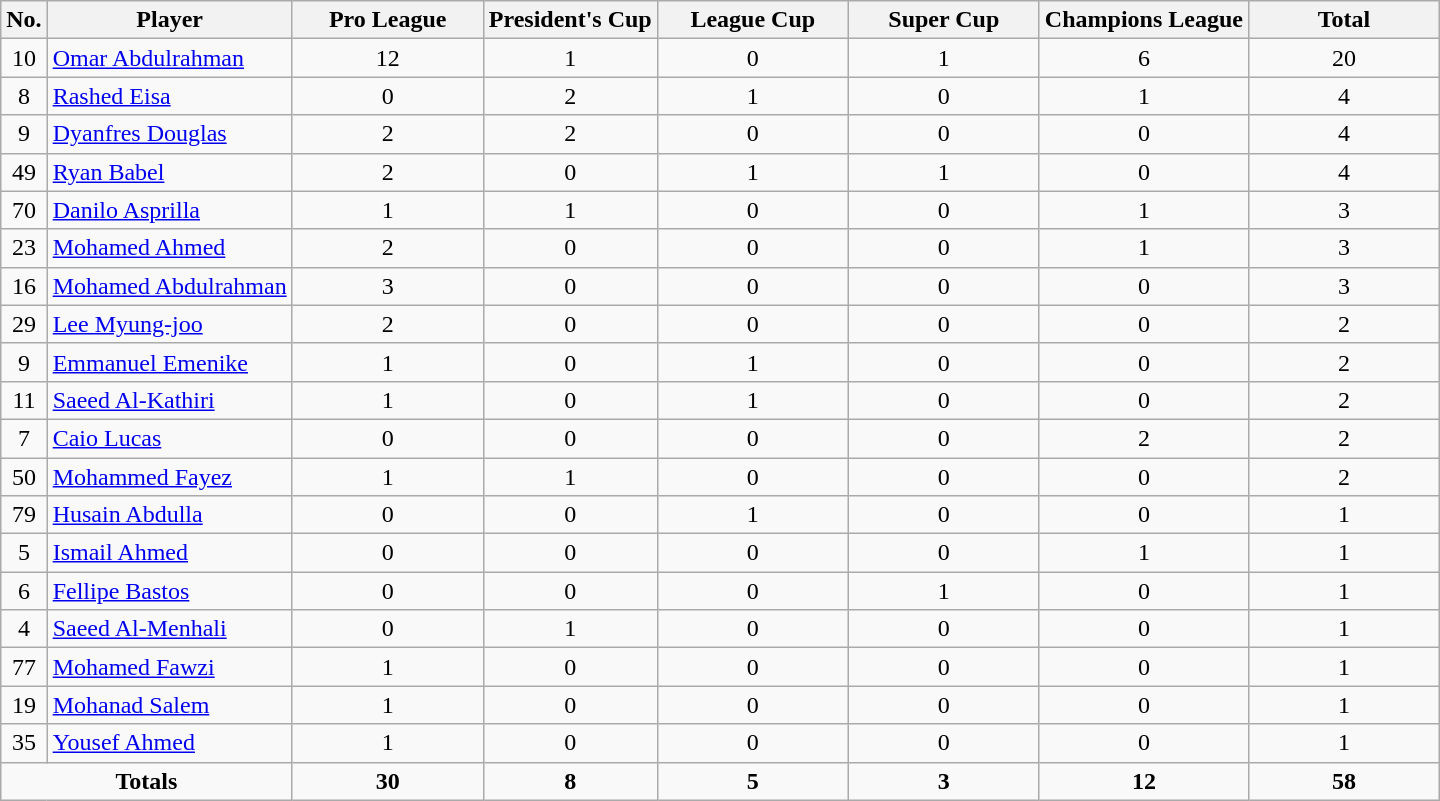<table class=wikitable>
<tr>
<th>No.</th>
<th>Player</th>
<th width=120>Pro League</th>
<th>President's Cup</th>
<th width=120>League Cup</th>
<th width=120>Super Cup</th>
<th>Champions League</th>
<th width=120>Total</th>
</tr>
<tr>
<td align="center">10</td>
<td align=left> <a href='#'>Omar Abdulrahman</a></td>
<td align="center">12</td>
<td align="center">1</td>
<td align="center">0</td>
<td align="center">1</td>
<td align="center">6</td>
<td align="center">20</td>
</tr>
<tr>
<td align="center">8</td>
<td align=left> <a href='#'>Rashed Eisa</a></td>
<td align="center">0</td>
<td align="center">2</td>
<td align="center">1</td>
<td align="center">0</td>
<td align="center">1</td>
<td align="center">4</td>
</tr>
<tr>
<td align="center">9</td>
<td align=left> <a href='#'>Dyanfres Douglas</a></td>
<td align="center">2</td>
<td align="center">2</td>
<td align="center">0</td>
<td align="center">0</td>
<td align="center">0</td>
<td align="center">4</td>
</tr>
<tr>
<td align="center">49</td>
<td align=left> <a href='#'>Ryan Babel</a></td>
<td align="center">2</td>
<td align="center">0</td>
<td align="center">1</td>
<td align="center">1</td>
<td align="center">0</td>
<td align="center">4</td>
</tr>
<tr>
<td align="center">70</td>
<td align=left> <a href='#'>Danilo Asprilla</a></td>
<td align="center">1</td>
<td align="center">1</td>
<td align="center">0</td>
<td align="center">0</td>
<td align="center">1</td>
<td align="center">3</td>
</tr>
<tr>
<td align="center">23</td>
<td align=left> <a href='#'>Mohamed Ahmed</a></td>
<td align="center">2</td>
<td align="center">0</td>
<td align="center">0</td>
<td align="center">0</td>
<td align="center">1</td>
<td align="center">3</td>
</tr>
<tr>
<td align="center">16</td>
<td align=left> <a href='#'>Mohamed Abdulrahman</a></td>
<td align="center">3</td>
<td align="center">0</td>
<td align="center">0</td>
<td align="center">0</td>
<td align="center">0</td>
<td align="center">3</td>
</tr>
<tr>
<td align="center">29</td>
<td align=left> <a href='#'>Lee Myung-joo</a></td>
<td align="center">2</td>
<td align="center">0</td>
<td align="center">0</td>
<td align="center">0</td>
<td align="center">0</td>
<td align="center">2</td>
</tr>
<tr>
<td align="center">9</td>
<td align=left> <a href='#'>Emmanuel Emenike</a></td>
<td align="center">1</td>
<td align="center">0</td>
<td align="center">1</td>
<td align="center">0</td>
<td align="center">0</td>
<td align="center">2</td>
</tr>
<tr>
<td align="center">11</td>
<td align=left> <a href='#'>Saeed Al-Kathiri</a></td>
<td align="center">1</td>
<td align="center">0</td>
<td align="center">1</td>
<td align="center">0</td>
<td align="center">0</td>
<td align="center">2</td>
</tr>
<tr>
<td align="center">7</td>
<td align=left> <a href='#'>Caio Lucas</a></td>
<td align="center">0</td>
<td align="center">0</td>
<td align="center">0</td>
<td align="center">0</td>
<td align="center">2</td>
<td align="center">2</td>
</tr>
<tr>
<td align="center">50</td>
<td align=left> <a href='#'>Mohammed Fayez</a></td>
<td align="center">1</td>
<td align="center">1</td>
<td align="center">0</td>
<td align="center">0</td>
<td align="center">0</td>
<td align="center">2</td>
</tr>
<tr>
<td align="center">79</td>
<td align=left> <a href='#'>Husain Abdulla</a></td>
<td align="center">0</td>
<td align="center">0</td>
<td align="center">1</td>
<td align="center">0</td>
<td align="center">0</td>
<td align="center">1</td>
</tr>
<tr>
<td align="center">5</td>
<td align=left> <a href='#'>Ismail Ahmed</a></td>
<td align="center">0</td>
<td align="center">0</td>
<td align="center">0</td>
<td align="center">0</td>
<td align="center">1</td>
<td align="center">1</td>
</tr>
<tr>
<td align="center">6</td>
<td align=left> <a href='#'>Fellipe Bastos</a></td>
<td align="center">0</td>
<td align="center">0</td>
<td align="center">0</td>
<td align="center">1</td>
<td align="center">0</td>
<td align="center">1</td>
</tr>
<tr>
<td align="center">4</td>
<td align=left> <a href='#'>Saeed Al-Menhali</a></td>
<td align="center">0</td>
<td align="center">1</td>
<td align="center">0</td>
<td align="center">0</td>
<td align="center">0</td>
<td align="center">1</td>
</tr>
<tr>
<td align="center">77</td>
<td align=left> <a href='#'>Mohamed Fawzi</a></td>
<td align="center">1</td>
<td align="center">0</td>
<td align="center">0</td>
<td align="center">0</td>
<td align="center">0</td>
<td align="center">1</td>
</tr>
<tr>
<td align="center">19</td>
<td align=left> <a href='#'>Mohanad Salem</a></td>
<td align="center">1</td>
<td align="center">0</td>
<td align="center">0</td>
<td align="center">0</td>
<td align="center">0</td>
<td align="center">1</td>
</tr>
<tr>
<td align="center">35</td>
<td align=left> <a href='#'>Yousef Ahmed</a></td>
<td align="center">1</td>
<td align="center">0</td>
<td align="center">0</td>
<td align="center">0</td>
<td align="center">0</td>
<td align="center">1</td>
</tr>
<tr class="sortbottom">
<td colspan="2" align="center"><strong>Totals</strong></td>
<td align="center"><strong>30</strong></td>
<td align="center"><strong>8</strong></td>
<td align="center"><strong>5</strong></td>
<td align="center"><strong>3</strong></td>
<td align="center"><strong>12</strong></td>
<td align="center"><strong>58</strong></td>
</tr>
</table>
